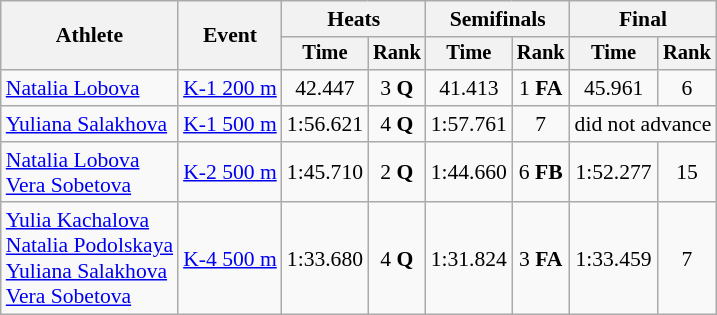<table class="wikitable" style="font-size:90%">
<tr>
<th rowspan="2">Athlete</th>
<th rowspan="2">Event</th>
<th colspan=2>Heats</th>
<th colspan=2>Semifinals</th>
<th colspan=2>Final</th>
</tr>
<tr style="font-size:95%">
<th>Time</th>
<th>Rank</th>
<th>Time</th>
<th>Rank</th>
<th>Time</th>
<th>Rank</th>
</tr>
<tr align=center>
<td align=left><a href='#'>Natalia Lobova</a></td>
<td align=left><a href='#'>K-1 200 m</a></td>
<td>42.447</td>
<td>3 <strong>Q</strong></td>
<td>41.413</td>
<td>1 <strong>FA</strong></td>
<td>45.961</td>
<td>6</td>
</tr>
<tr align=center>
<td align=left><a href='#'>Yuliana Salakhova</a></td>
<td align=left><a href='#'>K-1 500 m</a></td>
<td>1:56.621</td>
<td>4 <strong>Q</strong></td>
<td>1:57.761</td>
<td>7</td>
<td colspan=2>did not advance</td>
</tr>
<tr align=center>
<td align=left><a href='#'>Natalia Lobova</a><br><a href='#'>Vera Sobetova</a></td>
<td align=left><a href='#'>K-2 500 m</a></td>
<td>1:45.710</td>
<td>2 <strong>Q</strong></td>
<td>1:44.660</td>
<td>6 <strong>FB</strong></td>
<td>1:52.277</td>
<td>15</td>
</tr>
<tr align=center>
<td align=left><a href='#'>Yulia Kachalova</a><br><a href='#'>Natalia Podolskaya</a><br><a href='#'>Yuliana Salakhova</a><br><a href='#'>Vera Sobetova</a></td>
<td align=left><a href='#'>K-4 500 m</a></td>
<td>1:33.680</td>
<td>4 <strong>Q</strong></td>
<td>1:31.824</td>
<td>3 <strong>FA</strong></td>
<td>1:33.459</td>
<td>7</td>
</tr>
</table>
